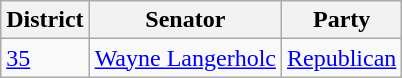<table class="wikitable">
<tr>
<th>District</th>
<th>Senator</th>
<th>Party</th>
</tr>
<tr>
<td><a href='#'>35</a></td>
<td><a href='#'>Wayne Langerholc</a></td>
<td><a href='#'>Republican</a></td>
</tr>
</table>
